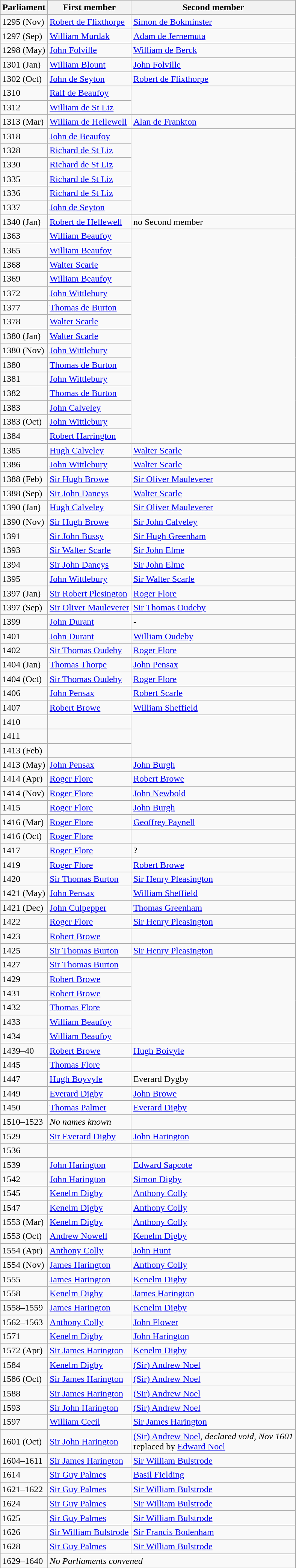<table class="wikitable">
<tr>
<th>Parliament</th>
<th>First member</th>
<th>Second member</th>
</tr>
<tr>
<td>1295 (Nov)</td>
<td><a href='#'>Robert de Flixthorpe</a></td>
<td><a href='#'>Simon de Bokminster</a></td>
</tr>
<tr>
<td>1297 (Sep)</td>
<td><a href='#'>William Murdak</a></td>
<td><a href='#'>Adam de Jernemuta</a></td>
</tr>
<tr>
<td>1298 (May)</td>
<td><a href='#'>John Folville</a></td>
<td><a href='#'>William de Berck</a></td>
</tr>
<tr>
<td>1301 (Jan)</td>
<td><a href='#'>William Blount</a></td>
<td><a href='#'>John Folville</a></td>
</tr>
<tr>
<td>1302 (Oct)</td>
<td><a href='#'>John de Seyton</a></td>
<td><a href='#'>Robert de Flixthorpe</a></td>
</tr>
<tr>
<td>1310</td>
<td><a href='#'>Ralf de Beaufoy</a></td>
</tr>
<tr>
<td>1312</td>
<td><a href='#'>William de St Liz</a></td>
</tr>
<tr>
<td>1313 (Mar)</td>
<td><a href='#'>William de Hellewell</a></td>
<td><a href='#'>Alan de Frankton</a></td>
</tr>
<tr>
<td>1318</td>
<td><a href='#'>John de Beaufoy</a></td>
</tr>
<tr>
<td>1328</td>
<td><a href='#'>Richard de St Liz</a></td>
</tr>
<tr>
<td>1330</td>
<td><a href='#'>Richard de St Liz</a></td>
</tr>
<tr>
<td>1335</td>
<td><a href='#'>Richard de St Liz</a></td>
</tr>
<tr>
<td>1336</td>
<td><a href='#'>Richard de St Liz</a></td>
</tr>
<tr>
<td>1337</td>
<td><a href='#'>John de Seyton</a></td>
</tr>
<tr>
<td>1340 (Jan)</td>
<td><a href='#'>Robert de Hellewell</a></td>
<td>no Second member</td>
</tr>
<tr>
<td>1363</td>
<td><a href='#'>William Beaufoy</a></td>
</tr>
<tr>
<td>1365</td>
<td><a href='#'>William Beaufoy</a></td>
</tr>
<tr>
<td>1368</td>
<td><a href='#'>Walter Scarle</a></td>
</tr>
<tr>
<td>1369</td>
<td><a href='#'>William Beaufoy</a></td>
</tr>
<tr>
<td>1372</td>
<td><a href='#'>John Wittlebury</a></td>
</tr>
<tr>
<td>1377</td>
<td><a href='#'>Thomas de Burton</a></td>
</tr>
<tr>
<td>1378</td>
<td><a href='#'>Walter Scarle</a></td>
</tr>
<tr>
<td>1380 (Jan)</td>
<td><a href='#'>Walter Scarle</a></td>
</tr>
<tr>
<td>1380 (Nov)</td>
<td><a href='#'>John Wittlebury</a></td>
</tr>
<tr>
<td>1380</td>
<td><a href='#'>Thomas de Burton</a></td>
</tr>
<tr>
<td>1381</td>
<td><a href='#'>John Wittlebury</a></td>
</tr>
<tr>
<td>1382</td>
<td><a href='#'>Thomas de Burton</a></td>
</tr>
<tr>
<td>1383</td>
<td><a href='#'>John Calveley</a></td>
</tr>
<tr>
<td>1383 (Oct)</td>
<td><a href='#'>John Wittlebury</a></td>
</tr>
<tr>
<td>1384</td>
<td><a href='#'>Robert Harrington</a></td>
</tr>
<tr>
<td>1385</td>
<td><a href='#'>Hugh Calveley</a></td>
<td><a href='#'>Walter Scarle</a></td>
</tr>
<tr>
<td>1386</td>
<td><a href='#'>John Wittlebury</a></td>
<td><a href='#'>Walter Scarle</a></td>
</tr>
<tr>
<td>1388 (Feb)</td>
<td><a href='#'>Sir Hugh Browe</a></td>
<td><a href='#'>Sir Oliver Mauleverer</a></td>
</tr>
<tr>
<td>1388 (Sep)</td>
<td><a href='#'>Sir John Daneys</a></td>
<td><a href='#'>Walter Scarle</a></td>
</tr>
<tr>
<td>1390 (Jan)</td>
<td><a href='#'>Hugh Calveley</a></td>
<td><a href='#'>Sir Oliver Mauleverer</a></td>
</tr>
<tr>
<td>1390 (Nov)</td>
<td><a href='#'>Sir Hugh Browe</a></td>
<td><a href='#'>Sir John Calveley</a></td>
</tr>
<tr>
<td>1391</td>
<td><a href='#'>Sir John Bussy</a></td>
<td><a href='#'>Sir Hugh Greenham</a></td>
</tr>
<tr>
<td>1393</td>
<td><a href='#'>Sir Walter Scarle</a></td>
<td><a href='#'>Sir John Elme</a></td>
</tr>
<tr>
<td>1394</td>
<td><a href='#'>Sir John Daneys</a></td>
<td><a href='#'>Sir John Elme</a></td>
</tr>
<tr>
<td>1395</td>
<td><a href='#'>John Wittlebury</a></td>
<td><a href='#'>Sir Walter Scarle</a></td>
</tr>
<tr>
<td>1397 (Jan)</td>
<td><a href='#'>Sir Robert Plesington</a></td>
<td><a href='#'>Roger Flore</a></td>
</tr>
<tr>
<td>1397 (Sep)</td>
<td><a href='#'>Sir Oliver Mauleverer</a></td>
<td><a href='#'>Sir Thomas Oudeby</a></td>
</tr>
<tr>
<td>1399</td>
<td><a href='#'>John Durant</a></td>
<td>- </td>
</tr>
<tr>
<td>1401</td>
<td><a href='#'>John Durant</a></td>
<td><a href='#'>William Oudeby</a></td>
</tr>
<tr>
<td>1402</td>
<td><a href='#'>Sir Thomas Oudeby</a></td>
<td><a href='#'>Roger Flore</a></td>
</tr>
<tr>
<td>1404 (Jan)</td>
<td><a href='#'>Thomas Thorpe</a></td>
<td><a href='#'>John Pensax</a></td>
</tr>
<tr>
<td>1404 (Oct)</td>
<td><a href='#'>Sir Thomas Oudeby</a></td>
<td><a href='#'>Roger Flore</a></td>
</tr>
<tr>
<td>1406</td>
<td><a href='#'>John Pensax</a></td>
<td><a href='#'>Robert Scarle</a></td>
</tr>
<tr>
<td>1407</td>
<td><a href='#'>Robert Browe</a></td>
<td><a href='#'>William Sheffield</a></td>
</tr>
<tr>
<td>1410</td>
<td></td>
</tr>
<tr>
<td>1411</td>
<td></td>
</tr>
<tr>
<td>1413 (Feb)</td>
<td></td>
</tr>
<tr>
<td>1413 (May)</td>
<td><a href='#'>John Pensax</a></td>
<td><a href='#'>John Burgh</a></td>
</tr>
<tr>
<td>1414 (Apr)</td>
<td><a href='#'>Roger Flore</a></td>
<td><a href='#'>Robert Browe</a></td>
</tr>
<tr>
<td>1414 (Nov)</td>
<td><a href='#'>Roger Flore</a></td>
<td><a href='#'>John Newbold</a></td>
</tr>
<tr>
<td>1415</td>
<td><a href='#'>Roger Flore</a></td>
<td><a href='#'>John Burgh</a></td>
</tr>
<tr>
<td>1416 (Mar)</td>
<td><a href='#'>Roger Flore</a></td>
<td><a href='#'>Geoffrey Paynell</a></td>
</tr>
<tr>
<td>1416 (Oct)</td>
<td><a href='#'>Roger Flore</a></td>
</tr>
<tr>
<td>1417</td>
<td><a href='#'>Roger Flore</a></td>
<td>? </td>
</tr>
<tr>
<td>1419</td>
<td><a href='#'>Roger Flore</a></td>
<td><a href='#'>Robert Browe</a>  </td>
</tr>
<tr>
<td>1420</td>
<td><a href='#'>Sir Thomas Burton</a></td>
<td><a href='#'>Sir Henry Pleasington</a></td>
</tr>
<tr>
<td>1421 (May)</td>
<td><a href='#'>John Pensax</a></td>
<td><a href='#'>William Sheffield</a></td>
</tr>
<tr>
<td>1421 (Dec)</td>
<td><a href='#'>John Culpepper</a></td>
<td><a href='#'>Thomas Greenham</a>  </td>
</tr>
<tr>
<td>1422</td>
<td><a href='#'>Roger Flore</a></td>
<td><a href='#'>Sir Henry Pleasington</a></td>
</tr>
<tr>
<td>1423</td>
<td><a href='#'>Robert Browe</a></td>
</tr>
<tr>
<td>1425</td>
<td><a href='#'>Sir Thomas Burton</a></td>
<td><a href='#'>Sir Henry Pleasington</a></td>
</tr>
<tr>
<td>1427</td>
<td><a href='#'>Sir Thomas Burton</a></td>
</tr>
<tr>
<td>1429</td>
<td><a href='#'>Robert Browe</a></td>
</tr>
<tr>
<td>1431</td>
<td><a href='#'>Robert Browe</a></td>
</tr>
<tr>
<td>1432</td>
<td><a href='#'>Thomas Flore</a></td>
</tr>
<tr>
<td>1433</td>
<td><a href='#'>William Beaufoy</a></td>
</tr>
<tr>
<td>1434</td>
<td><a href='#'>William Beaufoy</a></td>
</tr>
<tr>
<td>1439–40</td>
<td><a href='#'>Robert Browe</a></td>
<td><a href='#'>Hugh Boivyle</a></td>
</tr>
<tr>
<td>1445</td>
<td><a href='#'>Thomas Flore</a></td>
</tr>
<tr>
<td>1447</td>
<td><a href='#'>Hugh Boyvyle</a></td>
<td>Everard Dygby</td>
</tr>
<tr>
<td>1449</td>
<td><a href='#'>Everard Digby</a></td>
<td><a href='#'>John Browe</a></td>
</tr>
<tr>
<td>1450</td>
<td><a href='#'>Thomas Palmer</a></td>
<td><a href='#'>Everard Digby</a></td>
</tr>
<tr>
<td>1510–1523</td>
<td><em>No names known</em></td>
</tr>
<tr>
<td>1529</td>
<td><a href='#'>Sir Everard Digby</a></td>
<td><a href='#'>John Harington</a></td>
</tr>
<tr>
<td>1536</td>
<td></td>
</tr>
<tr>
<td>1539</td>
<td><a href='#'>John Harington</a></td>
<td><a href='#'>Edward Sapcote</a></td>
</tr>
<tr>
<td>1542</td>
<td><a href='#'>John Harington</a></td>
<td><a href='#'>Simon Digby</a></td>
</tr>
<tr>
<td>1545</td>
<td><a href='#'>Kenelm Digby</a></td>
<td><a href='#'>Anthony Colly</a></td>
</tr>
<tr>
<td>1547</td>
<td><a href='#'>Kenelm Digby</a></td>
<td><a href='#'>Anthony Colly</a></td>
</tr>
<tr>
<td>1553 (Mar)</td>
<td><a href='#'>Kenelm Digby</a></td>
<td><a href='#'>Anthony Colly</a></td>
</tr>
<tr>
<td>1553 (Oct)</td>
<td><a href='#'>Andrew Nowell</a></td>
<td><a href='#'>Kenelm Digby</a></td>
</tr>
<tr>
<td>1554 (Apr)</td>
<td><a href='#'>Anthony Colly</a></td>
<td><a href='#'>John Hunt</a></td>
</tr>
<tr>
<td>1554 (Nov)</td>
<td><a href='#'>James Harington</a></td>
<td><a href='#'>Anthony Colly</a></td>
</tr>
<tr>
<td>1555</td>
<td><a href='#'>James Harington</a></td>
<td><a href='#'>Kenelm Digby</a></td>
</tr>
<tr>
<td>1558</td>
<td><a href='#'>Kenelm Digby</a></td>
<td><a href='#'>James Harington</a></td>
</tr>
<tr>
<td>1558–1559</td>
<td><a href='#'>James Harington</a></td>
<td><a href='#'>Kenelm Digby</a></td>
</tr>
<tr>
<td>1562–1563</td>
<td><a href='#'>Anthony Colly</a></td>
<td><a href='#'>John Flower</a></td>
</tr>
<tr>
<td>1571</td>
<td><a href='#'>Kenelm Digby</a></td>
<td><a href='#'>John Harington</a></td>
</tr>
<tr>
<td>1572 (Apr)</td>
<td><a href='#'>Sir James Harington</a></td>
<td><a href='#'>Kenelm Digby</a></td>
</tr>
<tr>
<td>1584</td>
<td><a href='#'>Kenelm Digby</a></td>
<td><a href='#'>(Sir) Andrew Noel</a></td>
</tr>
<tr>
<td>1586 (Oct)</td>
<td><a href='#'>Sir James Harington</a></td>
<td><a href='#'>(Sir) Andrew Noel</a></td>
</tr>
<tr>
<td>1588</td>
<td><a href='#'>Sir James Harington</a></td>
<td><a href='#'>(Sir) Andrew Noel</a></td>
</tr>
<tr>
<td>1593</td>
<td><a href='#'>Sir John Harington</a></td>
<td><a href='#'>(Sir) Andrew Noel</a></td>
</tr>
<tr>
<td>1597</td>
<td><a href='#'>William Cecil</a></td>
<td><a href='#'>Sir James Harington</a></td>
</tr>
<tr>
<td>1601 (Oct)</td>
<td><a href='#'>Sir John Harington</a></td>
<td><a href='#'>(Sir) Andrew Noel</a>, <em>declared void, Nov 1601 <br></em>  replaced by <a href='#'>Edward Noel</a></td>
</tr>
<tr>
<td>1604–1611</td>
<td><a href='#'>Sir James Harington</a></td>
<td><a href='#'>Sir William Bulstrode</a></td>
</tr>
<tr>
<td>1614</td>
<td><a href='#'>Sir Guy Palmes</a></td>
<td><a href='#'>Basil Fielding</a></td>
</tr>
<tr>
<td>1621–1622</td>
<td><a href='#'>Sir Guy Palmes</a></td>
<td><a href='#'>Sir William Bulstrode</a></td>
</tr>
<tr>
<td>1624</td>
<td><a href='#'>Sir Guy Palmes</a></td>
<td><a href='#'>Sir William Bulstrode</a></td>
</tr>
<tr>
<td>1625</td>
<td><a href='#'>Sir Guy Palmes</a></td>
<td><a href='#'>Sir William Bulstrode</a></td>
</tr>
<tr>
<td>1626</td>
<td><a href='#'>Sir William Bulstrode</a></td>
<td><a href='#'>Sir Francis Bodenham</a></td>
</tr>
<tr>
<td>1628</td>
<td><a href='#'>Sir Guy Palmes</a></td>
<td><a href='#'>Sir William Bulstrode</a></td>
</tr>
<tr>
<td>1629–1640</td>
<td colspan = "2"><em>No Parliaments convened</em></td>
</tr>
</table>
